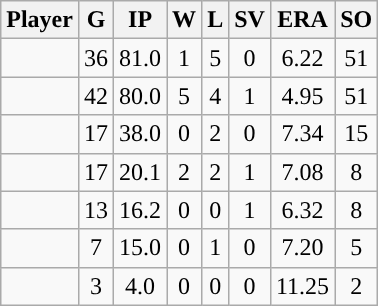<table class="wikitable sortable">
<tr>
<th>Player</th>
<th>G</th>
<th>IP</th>
<th>W</th>
<th>L</th>
<th>SV</th>
<th>ERA</th>
<th>SO</th>
</tr>
<tr align="center">
<td></td>
<td>36</td>
<td>81.0</td>
<td>1</td>
<td>5</td>
<td>0</td>
<td>6.22</td>
<td>51</td>
</tr>
<tr align="center">
<td></td>
<td>42</td>
<td>80.0</td>
<td>5</td>
<td>4</td>
<td>1</td>
<td>4.95</td>
<td>51</td>
</tr>
<tr align="center">
<td></td>
<td>17</td>
<td>38.0</td>
<td>0</td>
<td>2</td>
<td>0</td>
<td>7.34</td>
<td>15</td>
</tr>
<tr align="center">
<td></td>
<td>17</td>
<td>20.1</td>
<td>2</td>
<td>2</td>
<td>1</td>
<td>7.08</td>
<td>8</td>
</tr>
<tr align="center">
<td></td>
<td>13</td>
<td>16.2</td>
<td>0</td>
<td>0</td>
<td>1</td>
<td>6.32</td>
<td>8</td>
</tr>
<tr align="center">
<td></td>
<td>7</td>
<td>15.0</td>
<td>0</td>
<td>1</td>
<td>0</td>
<td>7.20</td>
<td>5</td>
</tr>
<tr align="center">
<td></td>
<td>3</td>
<td>4.0</td>
<td>0</td>
<td>0</td>
<td>0</td>
<td>11.25</td>
<td>2</td>
</tr>
</table>
